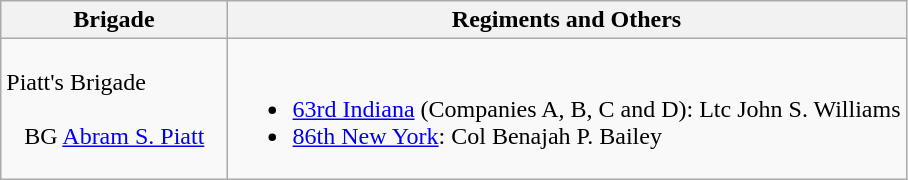<table class="wikitable">
<tr>
<th width=25%>Brigade</th>
<th>Regiments and Others</th>
</tr>
<tr>
<td>Piatt's Brigade<br><br>  
BG <a href='#'>Abram S. Piatt</a></td>
<td><br><ul><li><a href='#'>63rd Indiana</a> (Companies A, B, C and D): Ltc John S. Williams</li><li><a href='#'>86th New York</a>: Col Benajah P. Bailey</li></ul></td>
</tr>
</table>
